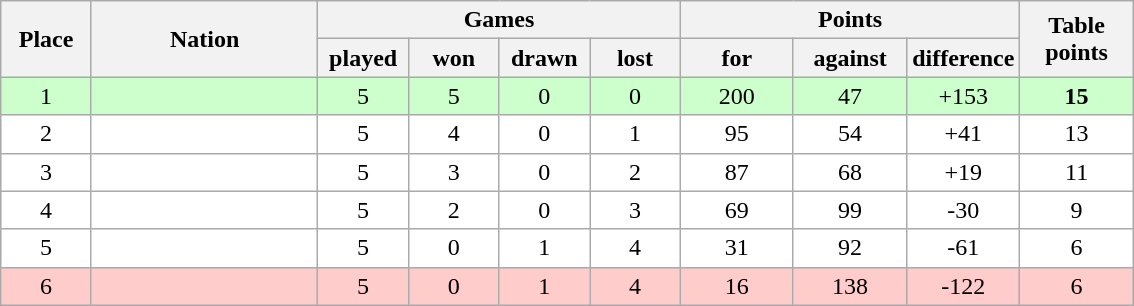<table class="wikitable">
<tr>
<th rowspan=2 width="8%">Place</th>
<th rowspan=2 width="20%">Nation</th>
<th colspan=4 width="32%">Games</th>
<th colspan=3 width="30%">Points</th>
<th rowspan=2 width="10%">Table<br>points</th>
</tr>
<tr>
<th width="8%">played</th>
<th width="8%">won</th>
<th width="8%">drawn</th>
<th width="8%">lost</th>
<th width="10%">for</th>
<th width="10%">against</th>
<th width="10%">difference</th>
</tr>
<tr bgcolor=#ccffcc align=center>
<td>1</td>
<td align=left><strong></strong></td>
<td>5</td>
<td>5</td>
<td>0</td>
<td>0</td>
<td>200</td>
<td>47</td>
<td>+153</td>
<td><strong>15</strong></td>
</tr>
<tr bgcolor=#ffffff align=center>
<td>2</td>
<td align=left></td>
<td>5</td>
<td>4</td>
<td>0</td>
<td>1</td>
<td>95</td>
<td>54</td>
<td>+41</td>
<td>13</td>
</tr>
<tr bgcolor=#ffffff align=center>
<td>3</td>
<td align=left></td>
<td>5</td>
<td>3</td>
<td>0</td>
<td>2</td>
<td>87</td>
<td>68</td>
<td>+19</td>
<td>11</td>
</tr>
<tr bgcolor=#ffffff align=center>
<td>4</td>
<td align=left></td>
<td>5</td>
<td>2</td>
<td>0</td>
<td>3</td>
<td>69</td>
<td>99</td>
<td>-30</td>
<td>9</td>
</tr>
<tr bgcolor=#ffffff align=center>
<td>5</td>
<td align=left></td>
<td>5</td>
<td>0</td>
<td>1</td>
<td>4</td>
<td>31</td>
<td>92</td>
<td>-61</td>
<td>6</td>
</tr>
<tr bgcolor=#ffcccc align=center>
<td>6</td>
<td align=left><em></em></td>
<td>5</td>
<td>0</td>
<td>1</td>
<td>4</td>
<td>16</td>
<td>138</td>
<td>-122</td>
<td>6</td>
</tr>
</table>
